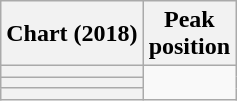<table class="wikitable">
<tr>
<th>Chart (2018)</th>
<th>Peak<br>position</th>
</tr>
<tr>
<th></th>
</tr>
<tr>
<th></th>
</tr>
<tr>
<th></th>
</tr>
</table>
